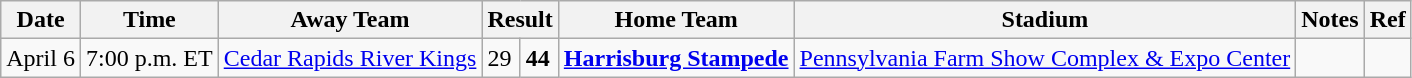<table class="wikitable">
<tr>
<th>Date</th>
<th>Time</th>
<th>Away Team</th>
<th colspan="2">Result</th>
<th>Home Team</th>
<th>Stadium</th>
<th>Notes</th>
<th>Ref</th>
</tr>
<tr>
<td>April 6</td>
<td>7:00 p.m. ET</td>
<td><a href='#'>Cedar Rapids River Kings</a></td>
<td>29</td>
<td><strong>44</strong></td>
<td><strong><a href='#'>Harrisburg Stampede</a></strong></td>
<td><a href='#'>Pennsylvania Farm Show Complex & Expo Center</a></td>
<td></td>
<td></td>
</tr>
</table>
